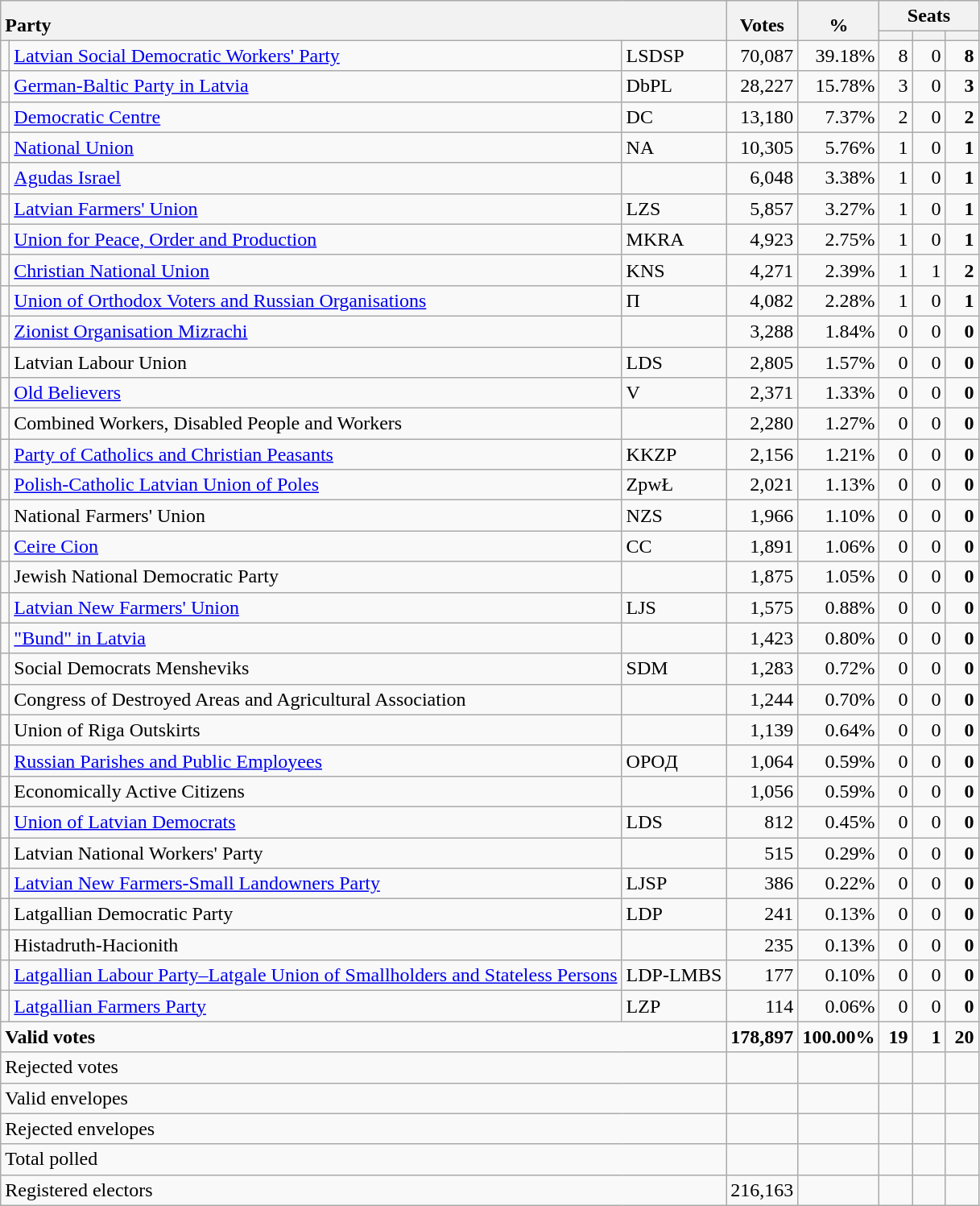<table class="wikitable" border="1" style="text-align:right;">
<tr>
<th style="text-align:left;" valign=bottom rowspan=2 colspan=3>Party</th>
<th align=center valign=bottom rowspan=2 width="50">Votes</th>
<th align=center valign=bottom rowspan=2 width="50">%</th>
<th colspan=3>Seats</th>
</tr>
<tr>
<th align=center valign=bottom width="20"><small></small></th>
<th align=center valign=bottom width="20"><small><a href='#'></a></small></th>
<th align=center valign=bottom width="20"><small></small></th>
</tr>
<tr>
<td></td>
<td align=left style="white-space: nowrap;"><a href='#'>Latvian Social Democratic Workers' Party</a></td>
<td align=left>LSDSP</td>
<td>70,087</td>
<td>39.18%</td>
<td>8</td>
<td>0</td>
<td><strong>8</strong></td>
</tr>
<tr>
<td></td>
<td align=left><a href='#'>German-Baltic Party in Latvia</a></td>
<td align=left>DbPL</td>
<td>28,227</td>
<td>15.78%</td>
<td>3</td>
<td>0</td>
<td><strong>3</strong></td>
</tr>
<tr>
<td></td>
<td align=left><a href='#'>Democratic Centre</a></td>
<td align=left>DC</td>
<td>13,180</td>
<td>7.37%</td>
<td>2</td>
<td>0</td>
<td><strong>2</strong></td>
</tr>
<tr>
<td></td>
<td align=left><a href='#'>National Union</a></td>
<td align=left>NA</td>
<td>10,305</td>
<td>5.76%</td>
<td>1</td>
<td>0</td>
<td><strong>1</strong></td>
</tr>
<tr>
<td></td>
<td align=left><a href='#'>Agudas Israel</a></td>
<td align=left></td>
<td>6,048</td>
<td>3.38%</td>
<td>1</td>
<td>0</td>
<td><strong>1</strong></td>
</tr>
<tr>
<td></td>
<td align=left><a href='#'>Latvian Farmers' Union</a></td>
<td align=left>LZS</td>
<td>5,857</td>
<td>3.27%</td>
<td>1</td>
<td>0</td>
<td><strong>1</strong></td>
</tr>
<tr>
<td></td>
<td align=left><a href='#'>Union for Peace, Order and Production</a></td>
<td align=left>MKRA</td>
<td>4,923</td>
<td>2.75%</td>
<td>1</td>
<td>0</td>
<td><strong>1</strong></td>
</tr>
<tr>
<td></td>
<td align=left><a href='#'>Christian National Union</a></td>
<td align=left>KNS</td>
<td>4,271</td>
<td>2.39%</td>
<td>1</td>
<td>1</td>
<td><strong>2</strong></td>
</tr>
<tr>
<td></td>
<td align=left><a href='#'>Union of Orthodox Voters and Russian Organisations</a></td>
<td align=left>П</td>
<td>4,082</td>
<td>2.28%</td>
<td>1</td>
<td>0</td>
<td><strong>1</strong></td>
</tr>
<tr>
<td></td>
<td align=left><a href='#'>Zionist Organisation Mizrachi</a></td>
<td align=left></td>
<td>3,288</td>
<td>1.84%</td>
<td>0</td>
<td>0</td>
<td><strong>0</strong></td>
</tr>
<tr>
<td></td>
<td align=left>Latvian Labour Union</td>
<td align=left>LDS</td>
<td>2,805</td>
<td>1.57%</td>
<td>0</td>
<td>0</td>
<td><strong>0</strong></td>
</tr>
<tr>
<td></td>
<td align=left><a href='#'>Old Believers</a></td>
<td align=left>V</td>
<td>2,371</td>
<td>1.33%</td>
<td>0</td>
<td>0</td>
<td><strong>0</strong></td>
</tr>
<tr>
<td></td>
<td align=left>Combined Workers, Disabled People and Workers</td>
<td align=left></td>
<td>2,280</td>
<td>1.27%</td>
<td>0</td>
<td>0</td>
<td><strong>0</strong></td>
</tr>
<tr>
<td></td>
<td align=left><a href='#'>Party of Catholics and Christian Peasants</a></td>
<td align=left>KKZP</td>
<td>2,156</td>
<td>1.21%</td>
<td>0</td>
<td>0</td>
<td><strong>0</strong></td>
</tr>
<tr>
<td></td>
<td align=left><a href='#'>Polish-Catholic Latvian Union of Poles</a></td>
<td align=left>ZpwŁ</td>
<td>2,021</td>
<td>1.13%</td>
<td>0</td>
<td>0</td>
<td><strong>0</strong></td>
</tr>
<tr>
<td></td>
<td align=left>National Farmers' Union</td>
<td align=left>NZS</td>
<td>1,966</td>
<td>1.10%</td>
<td>0</td>
<td>0</td>
<td><strong>0</strong></td>
</tr>
<tr>
<td></td>
<td align=left><a href='#'>Ceire Cion</a></td>
<td align=left>CC</td>
<td>1,891</td>
<td>1.06%</td>
<td>0</td>
<td>0</td>
<td><strong>0</strong></td>
</tr>
<tr>
<td></td>
<td align=left>Jewish National Democratic Party</td>
<td align=left></td>
<td>1,875</td>
<td>1.05%</td>
<td>0</td>
<td>0</td>
<td><strong>0</strong></td>
</tr>
<tr>
<td></td>
<td align=left><a href='#'>Latvian New Farmers' Union</a></td>
<td align=left>LJS</td>
<td>1,575</td>
<td>0.88%</td>
<td>0</td>
<td>0</td>
<td><strong>0</strong></td>
</tr>
<tr>
<td></td>
<td align=left><a href='#'>"Bund" in Latvia</a></td>
<td align=left></td>
<td>1,423</td>
<td>0.80%</td>
<td>0</td>
<td>0</td>
<td><strong>0</strong></td>
</tr>
<tr>
<td></td>
<td align=left>Social Democrats Mensheviks</td>
<td align=left>SDM</td>
<td>1,283</td>
<td>0.72%</td>
<td>0</td>
<td>0</td>
<td><strong>0</strong></td>
</tr>
<tr>
<td></td>
<td align=left>Congress of Destroyed Areas and Agricultural Association</td>
<td align=left></td>
<td>1,244</td>
<td>0.70%</td>
<td>0</td>
<td>0</td>
<td><strong>0</strong></td>
</tr>
<tr>
<td></td>
<td align=left>Union of Riga Outskirts</td>
<td align=left></td>
<td>1,139</td>
<td>0.64%</td>
<td>0</td>
<td>0</td>
<td><strong>0</strong></td>
</tr>
<tr>
<td></td>
<td align=left><a href='#'>Russian Parishes and Public Employees</a></td>
<td align=left>OPOД</td>
<td>1,064</td>
<td>0.59%</td>
<td>0</td>
<td>0</td>
<td><strong>0</strong></td>
</tr>
<tr>
<td></td>
<td align=left>Economically Active Citizens</td>
<td align=left></td>
<td>1,056</td>
<td>0.59%</td>
<td>0</td>
<td>0</td>
<td><strong>0</strong></td>
</tr>
<tr>
<td></td>
<td align=left><a href='#'>Union of Latvian Democrats</a></td>
<td align=left>LDS</td>
<td>812</td>
<td>0.45%</td>
<td>0</td>
<td>0</td>
<td><strong>0</strong></td>
</tr>
<tr>
<td></td>
<td align=left>Latvian National Workers' Party</td>
<td align=left></td>
<td>515</td>
<td>0.29%</td>
<td>0</td>
<td>0</td>
<td><strong>0</strong></td>
</tr>
<tr>
<td></td>
<td align=left><a href='#'>Latvian New Farmers-Small Landowners Party</a></td>
<td align=left>LJSP</td>
<td>386</td>
<td>0.22%</td>
<td>0</td>
<td>0</td>
<td><strong>0</strong></td>
</tr>
<tr>
<td></td>
<td align=left>Latgallian Democratic Party</td>
<td align=left>LDP</td>
<td>241</td>
<td>0.13%</td>
<td>0</td>
<td>0</td>
<td><strong>0</strong></td>
</tr>
<tr>
<td></td>
<td align=left>Histadruth-Hacionith</td>
<td align=left></td>
<td>235</td>
<td>0.13%</td>
<td>0</td>
<td>0</td>
<td><strong>0</strong></td>
</tr>
<tr>
<td></td>
<td align=left><a href='#'>Latgallian Labour Party–Latgale Union of Smallholders and Stateless Persons</a></td>
<td align=left>LDP-LMBS</td>
<td>177</td>
<td>0.10%</td>
<td>0</td>
<td>0</td>
<td><strong>0</strong></td>
</tr>
<tr>
<td></td>
<td align=left><a href='#'>Latgallian Farmers Party</a></td>
<td align=left>LZP</td>
<td>114</td>
<td>0.06%</td>
<td>0</td>
<td>0</td>
<td><strong>0</strong></td>
</tr>
<tr style="font-weight:bold">
<td align=left colspan=3>Valid votes</td>
<td>178,897</td>
<td>100.00%</td>
<td>19</td>
<td>1</td>
<td>20</td>
</tr>
<tr>
<td align=left colspan=3>Rejected votes</td>
<td></td>
<td></td>
<td></td>
<td></td>
<td></td>
</tr>
<tr>
<td align=left colspan=3>Valid envelopes</td>
<td></td>
<td></td>
<td></td>
<td></td>
<td></td>
</tr>
<tr>
<td align=left colspan=3>Rejected envelopes</td>
<td></td>
<td></td>
<td></td>
<td></td>
<td></td>
</tr>
<tr>
<td align=left colspan=3>Total polled</td>
<td></td>
<td></td>
<td></td>
<td></td>
<td></td>
</tr>
<tr>
<td align=left colspan=3>Registered electors</td>
<td>216,163</td>
<td></td>
<td></td>
<td></td>
<td></td>
</tr>
</table>
